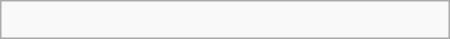<table class="wikitable" border="1" width=300px align="right">
<tr>
<td><br></td>
</tr>
</table>
